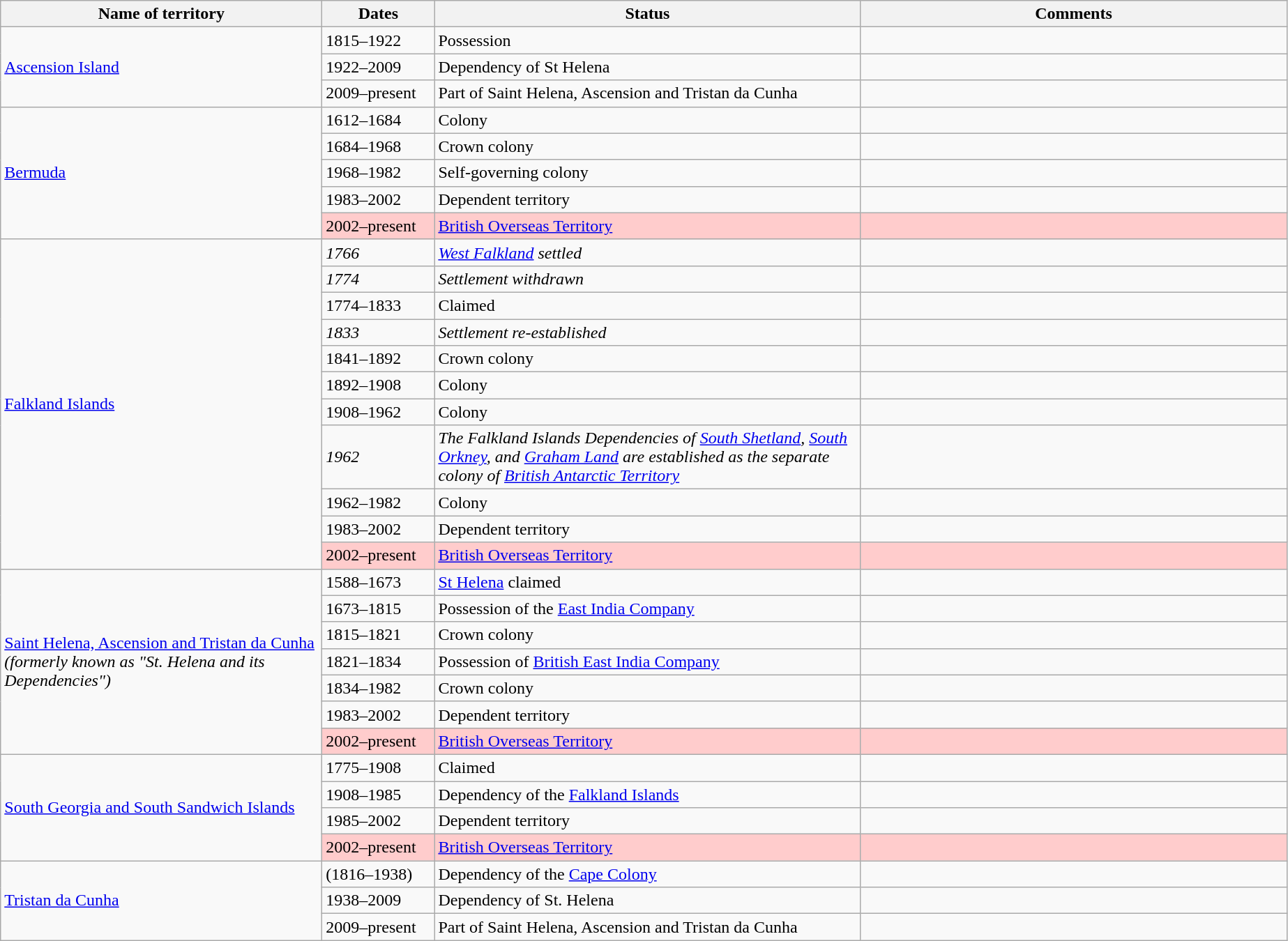<table class="wikitable sortable">
<tr>
<th width="300">Name of territory</th>
<th width="100">Dates</th>
<th width="400">Status</th>
<th width="400">Comments</th>
</tr>
<tr>
<td rowspan="3"><a href='#'>Ascension Island</a></td>
<td>1815–1922</td>
<td>Possession</td>
<td></td>
</tr>
<tr>
<td>1922–2009</td>
<td>Dependency of St Helena</td>
<td></td>
</tr>
<tr>
<td>2009–present</td>
<td>Part of Saint Helena, Ascension and Tristan da Cunha</td>
<td></td>
</tr>
<tr>
<td rowspan="5"><a href='#'>Bermuda</a></td>
<td>1612–1684</td>
<td>Colony</td>
<td></td>
</tr>
<tr>
<td>1684–1968</td>
<td>Crown colony</td>
<td></td>
</tr>
<tr>
<td>1968–1982</td>
<td>Self-governing colony</td>
<td></td>
</tr>
<tr>
<td>1983–2002</td>
<td>Dependent territory</td>
<td></td>
</tr>
<tr>
<td style="background:#ffcccc">2002–present</td>
<td style="background:#ffcccc"><a href='#'>British Overseas Territory</a></td>
<td style="background:#ffcccc"></td>
</tr>
<tr>
<td rowspan="11"><a href='#'>Falkland Islands</a></td>
<td><em>1766</em></td>
<td><em><a href='#'>West Falkland</a> settled</em></td>
<td></td>
</tr>
<tr>
<td><em>1774</em></td>
<td><em>Settlement withdrawn</em></td>
<td></td>
</tr>
<tr>
<td>1774–1833</td>
<td>Claimed</td>
<td></td>
</tr>
<tr>
<td><em>1833</em></td>
<td><em>Settlement re-established</em></td>
<td></td>
</tr>
<tr>
<td>1841–1892</td>
<td>Crown colony</td>
<td></td>
</tr>
<tr>
<td>1892–1908</td>
<td>Colony</td>
<td></td>
</tr>
<tr>
<td>1908–1962</td>
<td>Colony</td>
<td></td>
</tr>
<tr>
<td><em>1962</em></td>
<td><em>The Falkland Islands Dependencies of <a href='#'>South Shetland</a>, <a href='#'>South Orkney</a>, and <a href='#'>Graham Land</a> are established as the separate colony of <a href='#'>British Antarctic Territory</a></em></td>
<td></td>
</tr>
<tr>
<td>1962–1982</td>
<td>Colony</td>
<td></td>
</tr>
<tr>
<td>1983–2002</td>
<td>Dependent territory</td>
<td></td>
</tr>
<tr>
<td style="background:#ffcccc">2002–present</td>
<td style="background:#ffcccc"><a href='#'>British Overseas Territory</a></td>
<td style="background:#ffcccc"></td>
</tr>
<tr>
<td rowspan="7"><a href='#'>Saint Helena, Ascension and Tristan da Cunha</a><br><em>(formerly known as "St. Helena and its Dependencies")</em></td>
<td>1588–1673</td>
<td><a href='#'>St Helena</a> claimed</td>
<td></td>
</tr>
<tr>
<td>1673–1815</td>
<td>Possession of the <a href='#'>East India Company</a></td>
<td></td>
</tr>
<tr>
<td>1815–1821</td>
<td>Crown colony</td>
<td></td>
</tr>
<tr>
<td>1821–1834</td>
<td>Possession of <a href='#'>British East India Company</a></td>
<td></td>
</tr>
<tr>
<td>1834–1982</td>
<td>Crown colony</td>
<td></td>
</tr>
<tr>
<td>1983–2002</td>
<td>Dependent territory</td>
<td></td>
</tr>
<tr>
<td style="background:#ffcccc">2002–present</td>
<td style="background:#ffcccc"><a href='#'>British Overseas Territory</a></td>
<td style="background:#ffcccc"></td>
</tr>
<tr>
<td rowspan="4"><a href='#'>South Georgia and South Sandwich Islands</a></td>
<td>1775–1908</td>
<td>Claimed</td>
<td></td>
</tr>
<tr>
<td>1908–1985</td>
<td>Dependency of the <a href='#'>Falkland Islands</a></td>
<td></td>
</tr>
<tr>
<td>1985–2002</td>
<td>Dependent territory</td>
<td></td>
</tr>
<tr>
<td style="background:#ffcccc">2002–present</td>
<td style="background:#ffcccc"><a href='#'>British Overseas Territory</a></td>
<td style="background:#ffcccc"></td>
</tr>
<tr>
<td rowspan="3"><a href='#'>Tristan da Cunha</a></td>
<td>(1816–1938)</td>
<td>Dependency of the <a href='#'>Cape Colony</a></td>
<td></td>
</tr>
<tr>
<td>1938–2009</td>
<td>Dependency of St. Helena</td>
<td></td>
</tr>
<tr>
<td>2009–present</td>
<td>Part of Saint Helena, Ascension and Tristan da Cunha</td>
<td></td>
</tr>
</table>
